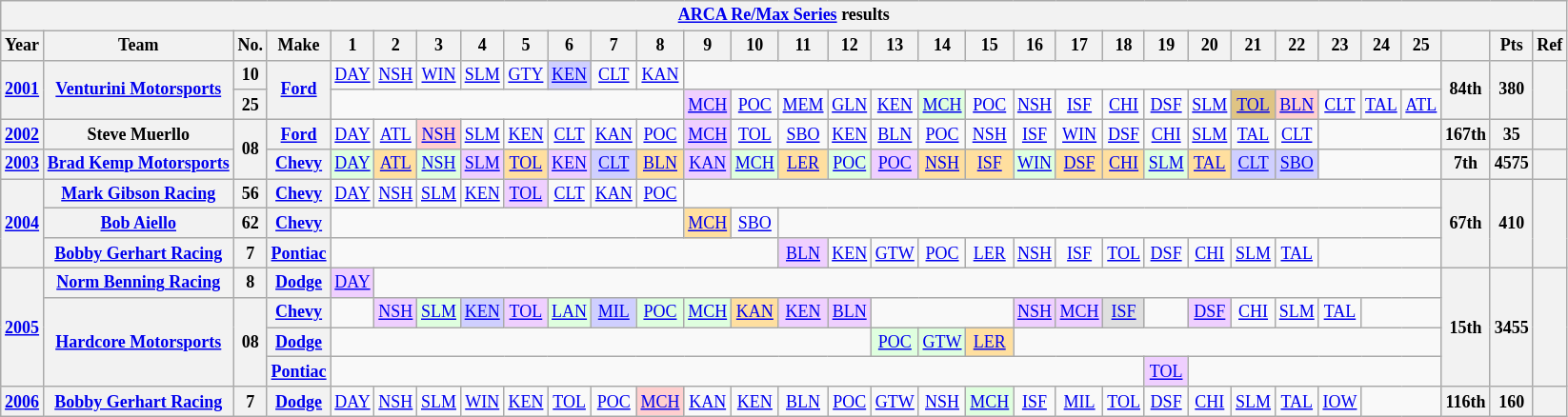<table class="wikitable" style="text-align:center; font-size:75%">
<tr>
<th colspan=32><a href='#'>ARCA Re/Max Series</a> results</th>
</tr>
<tr>
<th>Year</th>
<th>Team</th>
<th>No.</th>
<th>Make</th>
<th>1</th>
<th>2</th>
<th>3</th>
<th>4</th>
<th>5</th>
<th>6</th>
<th>7</th>
<th>8</th>
<th>9</th>
<th>10</th>
<th>11</th>
<th>12</th>
<th>13</th>
<th>14</th>
<th>15</th>
<th>16</th>
<th>17</th>
<th>18</th>
<th>19</th>
<th>20</th>
<th>21</th>
<th>22</th>
<th>23</th>
<th>24</th>
<th>25</th>
<th></th>
<th>Pts</th>
<th>Ref</th>
</tr>
<tr>
<th rowspan=2><a href='#'>2001</a></th>
<th rowspan=2><a href='#'>Venturini Motorsports</a></th>
<th>10</th>
<th rowspan=2><a href='#'>Ford</a></th>
<td><a href='#'>DAY</a></td>
<td><a href='#'>NSH</a></td>
<td><a href='#'>WIN</a></td>
<td><a href='#'>SLM</a></td>
<td><a href='#'>GTY</a></td>
<td style="background:#CFCFFF;"><a href='#'>KEN</a><br></td>
<td><a href='#'>CLT</a></td>
<td><a href='#'>KAN</a></td>
<td colspan=17></td>
<th rowspan=2>84th</th>
<th rowspan=2>380</th>
<th rowspan=2></th>
</tr>
<tr>
<th>25</th>
<td colspan=8></td>
<td style="background:#EFCFFF;"><a href='#'>MCH</a><br></td>
<td><a href='#'>POC</a></td>
<td><a href='#'>MEM</a></td>
<td><a href='#'>GLN</a></td>
<td><a href='#'>KEN</a></td>
<td style="background:#DFFFDF;"><a href='#'>MCH</a><br></td>
<td><a href='#'>POC</a></td>
<td><a href='#'>NSH</a></td>
<td><a href='#'>ISF</a></td>
<td><a href='#'>CHI</a></td>
<td><a href='#'>DSF</a></td>
<td><a href='#'>SLM</a></td>
<td style="background:#DFC484;"><a href='#'>TOL</a><br></td>
<td style="background:#FFCFCF;"><a href='#'>BLN</a><br></td>
<td><a href='#'>CLT</a></td>
<td><a href='#'>TAL</a></td>
<td><a href='#'>ATL</a></td>
</tr>
<tr>
<th><a href='#'>2002</a></th>
<th>Steve Muerllo</th>
<th rowspan=2>08</th>
<th><a href='#'>Ford</a></th>
<td><a href='#'>DAY</a></td>
<td><a href='#'>ATL</a></td>
<td style="background:#FFCFCF;"><a href='#'>NSH</a><br></td>
<td><a href='#'>SLM</a></td>
<td><a href='#'>KEN</a></td>
<td><a href='#'>CLT</a></td>
<td><a href='#'>KAN</a></td>
<td><a href='#'>POC</a></td>
<td style="background:#EFCFFF;"><a href='#'>MCH</a><br></td>
<td><a href='#'>TOL</a></td>
<td><a href='#'>SBO</a></td>
<td><a href='#'>KEN</a></td>
<td><a href='#'>BLN</a></td>
<td><a href='#'>POC</a></td>
<td><a href='#'>NSH</a></td>
<td><a href='#'>ISF</a></td>
<td><a href='#'>WIN</a></td>
<td><a href='#'>DSF</a></td>
<td><a href='#'>CHI</a></td>
<td><a href='#'>SLM</a></td>
<td><a href='#'>TAL</a></td>
<td><a href='#'>CLT</a></td>
<td colspan=3></td>
<th>167th</th>
<th>35</th>
<th></th>
</tr>
<tr>
<th><a href='#'>2003</a></th>
<th><a href='#'>Brad Kemp Motorsports</a></th>
<th><a href='#'>Chevy</a></th>
<td style="background:#DFFFDF;"><a href='#'>DAY</a><br></td>
<td style="background:#FFDF9F;"><a href='#'>ATL</a><br></td>
<td style="background:#DFFFDF;"><a href='#'>NSH</a><br></td>
<td style="background:#EFCFFF;"><a href='#'>SLM</a><br></td>
<td style="background:#FFDF9F;"><a href='#'>TOL</a><br></td>
<td style="background:#EFCFFF;"><a href='#'>KEN</a><br></td>
<td style="background:#CFCFFF;"><a href='#'>CLT</a><br></td>
<td style="background:#FFDF9F;"><a href='#'>BLN</a><br></td>
<td style="background:#EFCFFF;"><a href='#'>KAN</a><br></td>
<td style="background:#DFFFDF;"><a href='#'>MCH</a><br></td>
<td style="background:#FFDF9F;"><a href='#'>LER</a><br></td>
<td style="background:#DFFFDF;"><a href='#'>POC</a><br></td>
<td style="background:#EFCFFF;"><a href='#'>POC</a><br></td>
<td style="background:#FFDF9F;"><a href='#'>NSH</a><br></td>
<td style="background:#FFDF9F;"><a href='#'>ISF</a><br></td>
<td style="background:#DFFFDF;"><a href='#'>WIN</a><br></td>
<td style="background:#FFDF9F;"><a href='#'>DSF</a><br></td>
<td style="background:#FFDF9F;"><a href='#'>CHI</a><br></td>
<td style="background:#DFFFDF;"><a href='#'>SLM</a><br></td>
<td style="background:#FFDF9F;"><a href='#'>TAL</a><br></td>
<td style="background:#CFCFFF;"><a href='#'>CLT</a><br></td>
<td style="background:#CFCFFF;"><a href='#'>SBO</a><br></td>
<td colspan=3></td>
<th>7th</th>
<th>4575</th>
<th></th>
</tr>
<tr>
<th rowspan=3><a href='#'>2004</a></th>
<th><a href='#'>Mark Gibson Racing</a></th>
<th>56</th>
<th><a href='#'>Chevy</a></th>
<td><a href='#'>DAY</a></td>
<td><a href='#'>NSH</a></td>
<td><a href='#'>SLM</a></td>
<td><a href='#'>KEN</a></td>
<td style="background:#EFCFFF;"><a href='#'>TOL</a><br></td>
<td><a href='#'>CLT</a></td>
<td><a href='#'>KAN</a></td>
<td><a href='#'>POC</a></td>
<td colspan=17></td>
<th rowspan=3>67th</th>
<th rowspan=3>410</th>
<th rowspan=3></th>
</tr>
<tr>
<th><a href='#'>Bob Aiello</a></th>
<th>62</th>
<th><a href='#'>Chevy</a></th>
<td colspan=8></td>
<td style="background:#FFDF9F;"><a href='#'>MCH</a><br></td>
<td><a href='#'>SBO</a></td>
<td colspan=15></td>
</tr>
<tr>
<th><a href='#'>Bobby Gerhart Racing</a></th>
<th>7</th>
<th><a href='#'>Pontiac</a></th>
<td colspan=10></td>
<td style="background:#EFCFFF;"><a href='#'>BLN</a><br></td>
<td><a href='#'>KEN</a></td>
<td><a href='#'>GTW</a></td>
<td><a href='#'>POC</a></td>
<td><a href='#'>LER</a></td>
<td><a href='#'>NSH</a></td>
<td><a href='#'>ISF</a></td>
<td><a href='#'>TOL</a></td>
<td><a href='#'>DSF</a></td>
<td><a href='#'>CHI</a></td>
<td><a href='#'>SLM</a></td>
<td><a href='#'>TAL</a></td>
<td colspan=3></td>
</tr>
<tr>
<th rowspan=4><a href='#'>2005</a></th>
<th><a href='#'>Norm Benning Racing</a></th>
<th>8</th>
<th><a href='#'>Dodge</a></th>
<td style="background:#EFCFFF;"><a href='#'>DAY</a><br></td>
<td colspan=24></td>
<th rowspan=4>15th</th>
<th rowspan=4>3455</th>
<th rowspan=4></th>
</tr>
<tr>
<th rowspan=3><a href='#'>Hardcore Motorsports</a></th>
<th rowspan=3>08</th>
<th><a href='#'>Chevy</a></th>
<td></td>
<td style="background:#EFCFFF;"><a href='#'>NSH</a><br></td>
<td style="background:#DFFFDF;"><a href='#'>SLM</a><br></td>
<td style="background:#CFCFFF;"><a href='#'>KEN</a><br></td>
<td style="background:#EFCFFF;"><a href='#'>TOL</a><br></td>
<td style="background:#DFFFDF;"><a href='#'>LAN</a><br></td>
<td style="background:#CFCFFF;"><a href='#'>MIL</a><br></td>
<td style="background:#DFFFDF;"><a href='#'>POC</a><br></td>
<td style="background:#DFFFDF;"><a href='#'>MCH</a><br></td>
<td style="background:#FFDF9F;"><a href='#'>KAN</a><br></td>
<td style="background:#EFCFFF;"><a href='#'>KEN</a><br></td>
<td style="background:#EFCFFF;"><a href='#'>BLN</a><br></td>
<td colspan=3></td>
<td style="background:#EFCFFF;"><a href='#'>NSH</a><br></td>
<td style="background:#EFCFFF;"><a href='#'>MCH</a><br></td>
<td style="background:#DFDFDF;"><a href='#'>ISF</a><br></td>
<td></td>
<td style="background:#EFCFFF;"><a href='#'>DSF</a><br></td>
<td><a href='#'>CHI</a></td>
<td><a href='#'>SLM</a></td>
<td><a href='#'>TAL</a></td>
<td colspan=2></td>
</tr>
<tr>
<th><a href='#'>Dodge</a></th>
<td colspan=12></td>
<td style="background:#DFFFDF;"><a href='#'>POC</a><br></td>
<td style="background:#DFFFDF;"><a href='#'>GTW</a><br></td>
<td style="background:#FFDF9F;"><a href='#'>LER</a><br></td>
<td colspan=10></td>
</tr>
<tr>
<th><a href='#'>Pontiac</a></th>
<td colspan=18></td>
<td style="background:#EFCFFF;"><a href='#'>TOL</a><br></td>
<td colspan=6></td>
</tr>
<tr>
<th><a href='#'>2006</a></th>
<th><a href='#'>Bobby Gerhart Racing</a></th>
<th>7</th>
<th><a href='#'>Dodge</a></th>
<td><a href='#'>DAY</a></td>
<td><a href='#'>NSH</a></td>
<td><a href='#'>SLM</a></td>
<td><a href='#'>WIN</a></td>
<td><a href='#'>KEN</a></td>
<td><a href='#'>TOL</a></td>
<td><a href='#'>POC</a></td>
<td style="background:#FFCFCF;"><a href='#'>MCH</a><br></td>
<td><a href='#'>KAN</a></td>
<td><a href='#'>KEN</a></td>
<td><a href='#'>BLN</a></td>
<td><a href='#'>POC</a></td>
<td><a href='#'>GTW</a></td>
<td><a href='#'>NSH</a></td>
<td style="background:#DFFFDF;"><a href='#'>MCH</a><br></td>
<td><a href='#'>ISF</a></td>
<td><a href='#'>MIL</a></td>
<td><a href='#'>TOL</a></td>
<td><a href='#'>DSF</a></td>
<td><a href='#'>CHI</a></td>
<td><a href='#'>SLM</a></td>
<td><a href='#'>TAL</a></td>
<td><a href='#'>IOW</a></td>
<td colspan=2></td>
<th>116th</th>
<th>160</th>
<th></th>
</tr>
</table>
